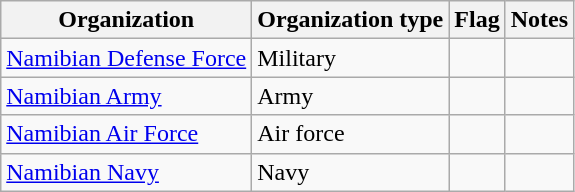<table class="wikitable">
<tr>
<th>Organization</th>
<th>Organization type</th>
<th>Flag</th>
<th>Notes</th>
</tr>
<tr>
<td><a href='#'>Namibian Defense Force</a></td>
<td>Military</td>
<td></td>
<td></td>
</tr>
<tr>
<td><a href='#'>Namibian Army</a></td>
<td>Army</td>
<td></td>
<td></td>
</tr>
<tr>
<td><a href='#'>Namibian Air Force</a></td>
<td>Air force</td>
<td></td>
<td></td>
</tr>
<tr>
<td><a href='#'>Namibian Navy</a></td>
<td>Navy</td>
<td></td>
<td></td>
</tr>
</table>
